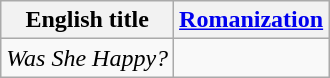<table class="wikitable">
<tr>
<th>English title</th>
<th><a href='#'>Romanization</a></th>
</tr>
<tr>
<td><em>Was She Happy?</em></td>
<td><em></em></td>
</tr>
</table>
